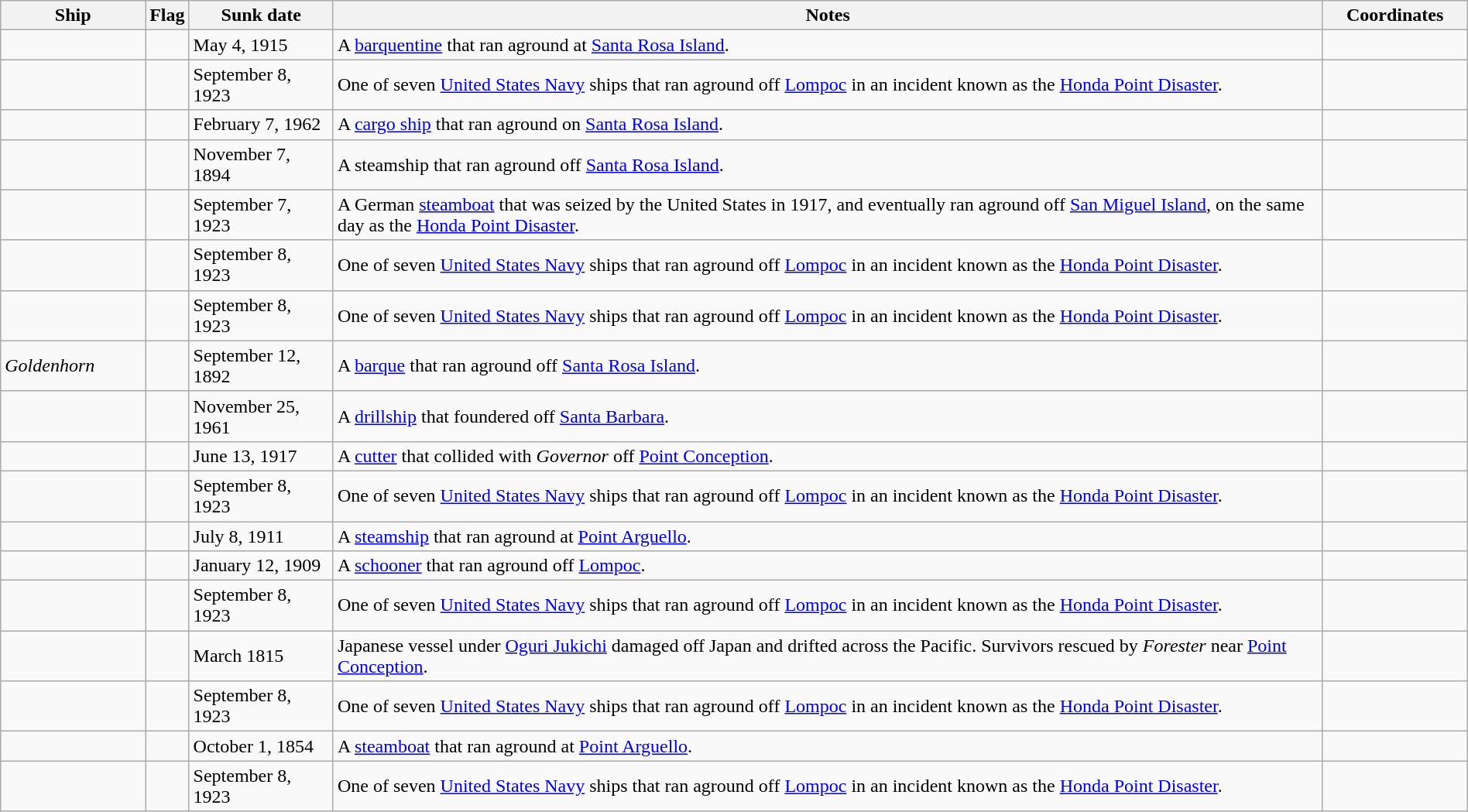<table class=wikitable | style = "width:100%">
<tr>
<th style="width:10%">Ship</th>
<th>Flag</th>
<th style="width:10%">Sunk date</th>
<th style="width:70%">Notes</th>
<th style="width:10%">Coordinates</th>
</tr>
<tr>
<td></td>
<td></td>
<td>May 4, 1915</td>
<td>A <a href='#'>barquentine</a> that ran aground at <a href='#'>Santa Rosa Island</a>.</td>
<td></td>
</tr>
<tr>
<td></td>
<td></td>
<td>September 8, 1923</td>
<td>One of seven <a href='#'>United States Navy</a> ships that ran aground off <a href='#'>Lompoc</a> in an incident known as the <a href='#'>Honda Point Disaster</a>.</td>
<td></td>
</tr>
<tr>
<td></td>
<td></td>
<td>February 7, 1962</td>
<td>A <a href='#'>cargo ship</a> that ran aground on <a href='#'>Santa Rosa Island</a>.</td>
<td></td>
</tr>
<tr>
<td></td>
<td></td>
<td>November 7, 1894</td>
<td>A steamship that ran aground off <a href='#'>Santa Rosa Island</a>.</td>
<td></td>
</tr>
<tr>
<td></td>
<td></td>
<td>September 7, 1923</td>
<td>A German <a href='#'>steamboat</a> that was seized by the United States in 1917, and eventually ran aground off <a href='#'>San Miguel Island</a>, on the same day as the <a href='#'>Honda Point Disaster</a>.</td>
<td></td>
</tr>
<tr>
<td></td>
<td></td>
<td>September 8, 1923</td>
<td>One of seven <a href='#'>United States Navy</a> ships that ran aground off <a href='#'>Lompoc</a> in an incident known as the <a href='#'>Honda Point Disaster</a>.</td>
<td></td>
</tr>
<tr>
<td></td>
<td></td>
<td>September 8, 1923</td>
<td>One of seven <a href='#'>United States Navy</a> ships that ran aground off <a href='#'>Lompoc</a> in an incident known as the <a href='#'>Honda Point Disaster</a>.</td>
<td></td>
</tr>
<tr>
<td><em>Goldenhorn</em></td>
<td></td>
<td>September 12, 1892</td>
<td>A <a href='#'>barque</a> that ran aground off <a href='#'>Santa Rosa Island</a>.</td>
<td></td>
</tr>
<tr>
<td></td>
<td></td>
<td>November 25, 1961</td>
<td>A <a href='#'>drillship</a> that foundered off <a href='#'>Santa Barbara</a>.</td>
<td></td>
</tr>
<tr>
<td></td>
<td></td>
<td>June 13, 1917</td>
<td>A <a href='#'>cutter</a> that collided with <em>Governor</em> off <a href='#'>Point Conception</a>.</td>
<td></td>
</tr>
<tr>
<td></td>
<td></td>
<td>September 8, 1923</td>
<td>One of seven <a href='#'>United States Navy</a> ships that ran aground off <a href='#'>Lompoc</a> in an incident known as the <a href='#'>Honda Point Disaster</a>.</td>
<td></td>
</tr>
<tr>
<td></td>
<td></td>
<td>July 8, 1911</td>
<td>A <a href='#'>steamship</a> that ran aground at <a href='#'>Point Arguello</a>.</td>
<td></td>
</tr>
<tr>
<td></td>
<td></td>
<td>January 12, 1909</td>
<td>A <a href='#'>schooner</a> that ran aground off <a href='#'>Lompoc</a>.</td>
<td></td>
</tr>
<tr>
<td></td>
<td></td>
<td>September 8, 1923</td>
<td>One of seven <a href='#'>United States Navy</a> ships that ran aground off <a href='#'>Lompoc</a> in an incident known as the <a href='#'>Honda Point Disaster</a>.</td>
<td></td>
</tr>
<tr>
<td></td>
<td></td>
<td>March 1815</td>
<td>Japanese vessel under <a href='#'>Oguri Jukichi</a> damaged off Japan and drifted across the Pacific. Survivors rescued by <em>Forester</em> near <a href='#'>Point Conception</a>.</td>
<td></td>
</tr>
<tr>
<td></td>
<td></td>
<td>September 8, 1923</td>
<td>One of seven <a href='#'>United States Navy</a> ships that ran aground off <a href='#'>Lompoc</a> in an incident known as the <a href='#'>Honda Point Disaster</a>.</td>
<td></td>
</tr>
<tr>
<td></td>
<td></td>
<td>October 1, 1854</td>
<td>A <a href='#'>steamboat</a> that ran aground at <a href='#'>Point Arguello</a>.</td>
<td></td>
</tr>
<tr>
<td></td>
<td></td>
<td>September 8, 1923</td>
<td>One of seven <a href='#'>United States Navy</a> ships that ran aground off <a href='#'>Lompoc</a> in an incident known as the <a href='#'>Honda Point Disaster</a>.</td>
<td></td>
</tr>
</table>
